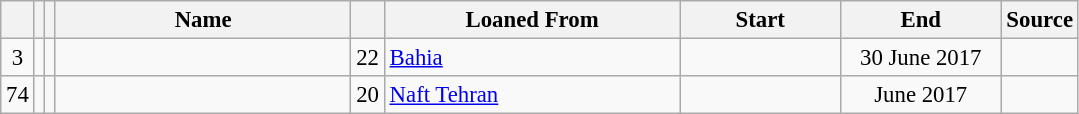<table class="wikitable plainrowheaders sortable" style="font-size:95%">
<tr>
<th></th>
<th></th>
<th></th>
<th scope="col" style="width:190px;">Name</th>
<th></th>
<th scope="col" style="width:190px;">Loaned From</th>
<th scope="col" style="width:100px;">Start</th>
<th scope="col" style="width:100px;">End</th>
<th>Source</th>
</tr>
<tr>
<td align=center>3</td>
<td align=center></td>
<td align=center></td>
<td></td>
<td align=center>22</td>
<td> <a href='#'>Bahia</a></td>
<td align=center></td>
<td align=center>30 June 2017</td>
<td align=center></td>
</tr>
<tr>
<td align=center>74</td>
<td align=center></td>
<td align=center></td>
<td></td>
<td align=center>20</td>
<td><a href='#'>Naft Tehran</a></td>
<td align=center></td>
<td align=center>June 2017</td>
<td align=center></td>
</tr>
</table>
